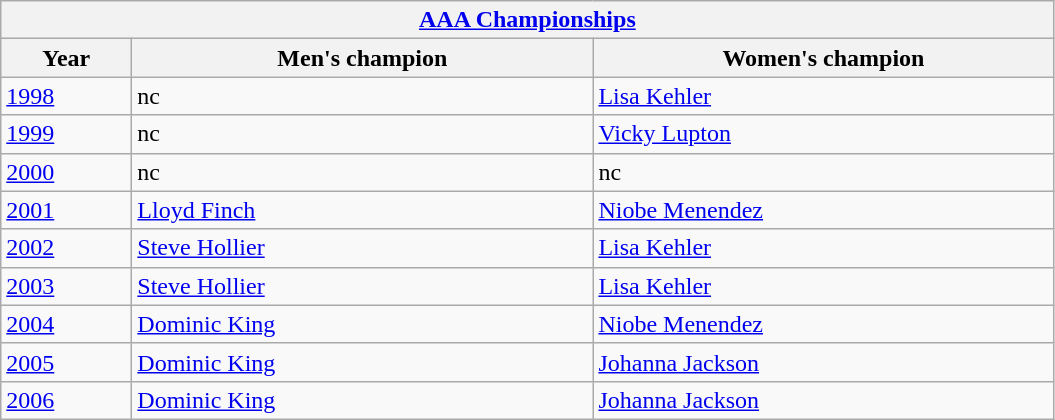<table class="wikitable">
<tr>
<th colspan="3"><a href='#'>AAA Championships</a><br></th>
</tr>
<tr>
<th width=80>Year</th>
<th width=300>Men's champion</th>
<th width=300>Women's champion</th>
</tr>
<tr>
<td><a href='#'>1998</a></td>
<td>nc</td>
<td><a href='#'>Lisa Kehler</a></td>
</tr>
<tr>
<td><a href='#'>1999</a></td>
<td>nc</td>
<td><a href='#'>Vicky Lupton</a></td>
</tr>
<tr>
<td><a href='#'>2000</a></td>
<td>nc</td>
<td>nc</td>
</tr>
<tr>
<td><a href='#'>2001</a></td>
<td><a href='#'>Lloyd Finch</a></td>
<td><a href='#'>Niobe Menendez</a></td>
</tr>
<tr>
<td><a href='#'>2002</a></td>
<td><a href='#'>Steve Hollier</a></td>
<td><a href='#'>Lisa Kehler</a></td>
</tr>
<tr>
<td><a href='#'>2003</a></td>
<td><a href='#'>Steve Hollier</a></td>
<td><a href='#'>Lisa Kehler</a></td>
</tr>
<tr>
<td><a href='#'>2004</a></td>
<td><a href='#'>Dominic King</a></td>
<td><a href='#'>Niobe Menendez</a></td>
</tr>
<tr>
<td><a href='#'>2005</a></td>
<td><a href='#'>Dominic King</a></td>
<td><a href='#'>Johanna Jackson</a></td>
</tr>
<tr>
<td><a href='#'>2006</a></td>
<td><a href='#'>Dominic King</a></td>
<td><a href='#'>Johanna Jackson</a></td>
</tr>
</table>
